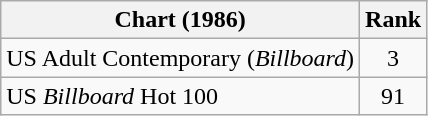<table class="wikitable">
<tr>
<th>Chart (1986)</th>
<th>Rank</th>
</tr>
<tr>
<td>US Adult Contemporary (<em>Billboard</em>)</td>
<td style="text-align:center;">3</td>
</tr>
<tr>
<td>US <em>Billboard</em> Hot 100</td>
<td style="text-align:center;">91</td>
</tr>
</table>
